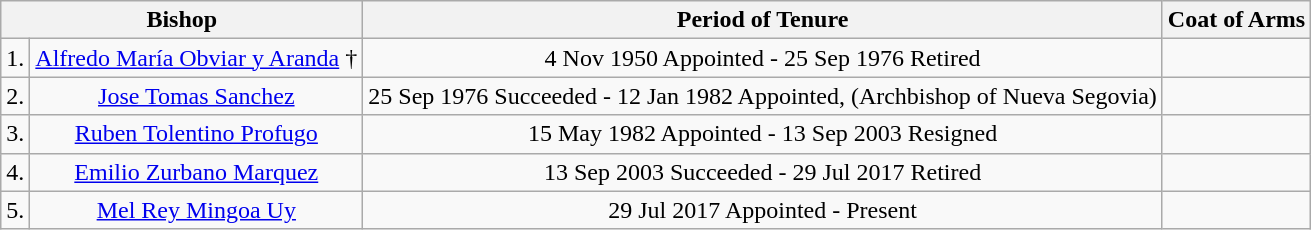<table class="wikitable" style="text-align:center;">
<tr>
<th colspan=2>Bishop</th>
<th>Period of Tenure</th>
<th>Coat of Arms</th>
</tr>
<tr>
<td>1.</td>
<td><a href='#'>Alfredo María Obviar y Aranda</a> †</td>
<td>4 Nov 1950 Appointed - 25 Sep 1976 Retired</td>
<td></td>
</tr>
<tr>
<td>2.</td>
<td><a href='#'>Jose Tomas Sanchez</a></td>
<td>25 Sep 1976 Succeeded - 12 Jan 1982 Appointed, (Archbishop of Nueva Segovia)</td>
<td></td>
</tr>
<tr>
<td>3.</td>
<td><a href='#'>Ruben Tolentino Profugo</a></td>
<td>15 May 1982 Appointed - 13 Sep 2003 Resigned</td>
<td></td>
</tr>
<tr>
<td>4.</td>
<td><a href='#'>Emilio Zurbano Marquez</a></td>
<td>13 Sep 2003 Succeeded - 29 Jul 2017 Retired</td>
<td></td>
</tr>
<tr>
<td>5.</td>
<td><a href='#'>Mel Rey Mingoa Uy</a></td>
<td>29 Jul 2017 Appointed - Present</td>
<td></td>
</tr>
</table>
